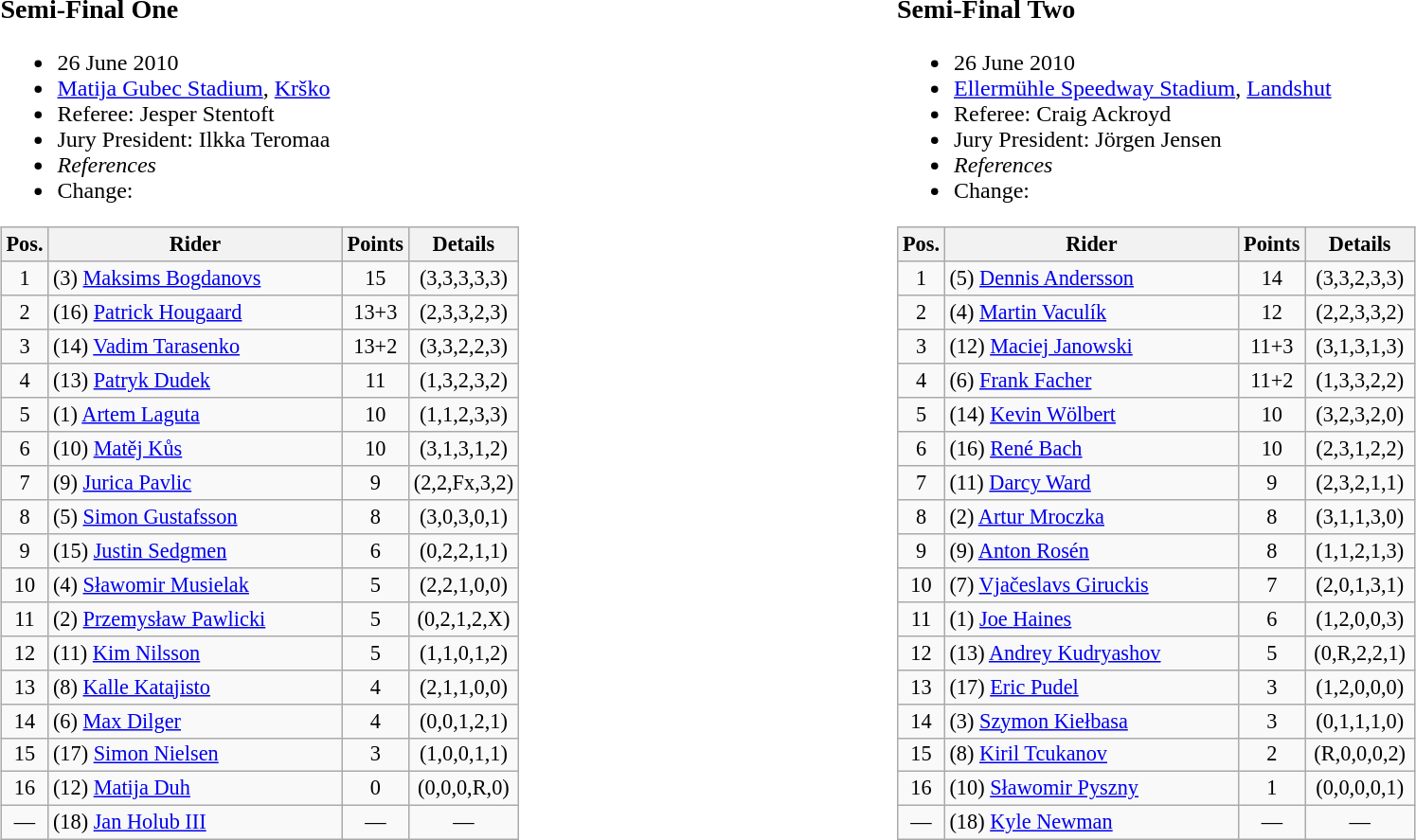<table width=100%>
<tr>
<td width=50% valign=top><br><h3>Semi-Final One</h3><ul><li>26 June 2010</li><li> <a href='#'>Matija Gubec Stadium</a>, <a href='#'>Krško</a></li><li>Referee: Jesper Stentoft</li><li>Jury President: Ilkka Teromaa</li><li><em>References</em> </li><li>Change:</li></ul><table class=wikitable style="font-size:93%;">
<tr>
<th width=25px>Pos.</th>
<th width=200px>Rider</th>
<th width=40px>Points</th>
<th width=70px>Details</th>
</tr>
<tr align=center >
<td>1</td>
<td align=left> (3) <a href='#'>Maksims Bogdanovs</a></td>
<td>15</td>
<td>(3,3,3,3,3)</td>
</tr>
<tr align=center >
<td>2</td>
<td align=left> (16) <a href='#'>Patrick Hougaard</a></td>
<td>13+3</td>
<td>(2,3,3,2,3)</td>
</tr>
<tr align=center >
<td>3</td>
<td align=left> (14) <a href='#'>Vadim Tarasenko</a></td>
<td>13+2</td>
<td>(3,3,2,2,3)</td>
</tr>
<tr align=center >
<td>4</td>
<td align=left> (13) <a href='#'>Patryk Dudek</a></td>
<td>11</td>
<td>(1,3,2,3,2)</td>
</tr>
<tr align=center >
<td>5</td>
<td align=left> (1) <a href='#'>Artem Laguta</a></td>
<td>10</td>
<td>(1,1,2,3,3)</td>
</tr>
<tr align=center >
<td>6</td>
<td align=left> (10) <a href='#'>Matěj Kůs</a></td>
<td>10</td>
<td>(3,1,3,1,2)</td>
</tr>
<tr align=center >
<td>7</td>
<td align=left> (9) <a href='#'>Jurica Pavlic</a></td>
<td>9</td>
<td>(2,2,Fx,3,2)</td>
</tr>
<tr align=center>
<td>8</td>
<td align=left> (5) <a href='#'>Simon Gustafsson</a></td>
<td>8</td>
<td>(3,0,3,0,1)</td>
</tr>
<tr align=center>
<td>9</td>
<td align=left> (15) <a href='#'>Justin Sedgmen</a></td>
<td>6</td>
<td>(0,2,2,1,1)</td>
</tr>
<tr align=center>
<td>10</td>
<td align=left> (4) <a href='#'>Sławomir Musielak</a></td>
<td>5</td>
<td>(2,2,1,0,0)</td>
</tr>
<tr align=center>
<td>11</td>
<td align=left> (2) <a href='#'>Przemysław Pawlicki</a></td>
<td>5</td>
<td>(0,2,1,2,X)</td>
</tr>
<tr align=center>
<td>12</td>
<td align=left> (11) <a href='#'>Kim Nilsson</a></td>
<td>5</td>
<td>(1,1,0,1,2)</td>
</tr>
<tr align=center>
<td>13</td>
<td align=left> (8) <a href='#'>Kalle Katajisto</a></td>
<td>4</td>
<td>(2,1,1,0,0)</td>
</tr>
<tr align=center>
<td>14</td>
<td align=left> (6) <a href='#'>Max Dilger</a></td>
<td>4</td>
<td>(0,0,1,2,1)</td>
</tr>
<tr align=center>
<td>15</td>
<td align=left> (17) <a href='#'>Simon Nielsen</a></td>
<td>3</td>
<td>(1,0,0,1,1)</td>
</tr>
<tr align=center>
<td>16</td>
<td align=left> (12) <a href='#'>Matija Duh</a></td>
<td>0</td>
<td>(0,0,0,R,0)</td>
</tr>
<tr align=center>
<td>—</td>
<td align=left> (18) <a href='#'>Jan Holub III</a></td>
<td>—</td>
<td>—</td>
</tr>
</table>
</td>
<td width=50% valign=top><br><h3>Semi-Final Two</h3><ul><li>26 June 2010</li><li> <a href='#'>Ellermühle Speedway Stadium</a>, <a href='#'>Landshut</a></li><li>Referee: Craig Ackroyd</li><li>Jury President: Jörgen Jensen</li><li><em>References</em> </li><li>Change:</li></ul><table class=wikitable style="font-size:93%;">
<tr>
<th width=25px>Pos.</th>
<th width=200px>Rider</th>
<th width=40px>Points</th>
<th width=70px>Details</th>
</tr>
<tr align=center >
<td>1</td>
<td align=left> (5) <a href='#'>Dennis Andersson</a></td>
<td>14</td>
<td>(3,3,2,3,3)</td>
</tr>
<tr align=center >
<td>2</td>
<td align=left> (4) <a href='#'>Martin Vaculík</a></td>
<td>12</td>
<td>(2,2,3,3,2)</td>
</tr>
<tr align=center >
<td>3</td>
<td align=left> (12) <a href='#'>Maciej Janowski</a></td>
<td>11+3</td>
<td>(3,1,3,1,3)</td>
</tr>
<tr align=center >
<td>4</td>
<td align=left> (6) <a href='#'>Frank Facher</a></td>
<td>11+2</td>
<td>(1,3,3,2,2)</td>
</tr>
<tr align=center >
<td>5</td>
<td align=left> (14) <a href='#'>Kevin Wölbert</a></td>
<td>10</td>
<td>(3,2,3,2,0)</td>
</tr>
<tr align=center >
<td>6</td>
<td align=left> (16) <a href='#'>René Bach</a></td>
<td>10</td>
<td>(2,3,1,2,2)</td>
</tr>
<tr align=center >
<td>7</td>
<td align=left> (11) <a href='#'>Darcy Ward</a></td>
<td>9</td>
<td>(2,3,2,1,1)</td>
</tr>
<tr align=center>
<td>8</td>
<td align=left> (2) <a href='#'>Artur Mroczka</a></td>
<td>8</td>
<td>(3,1,1,3,0)</td>
</tr>
<tr align=center>
<td>9</td>
<td align=left> (9) <a href='#'>Anton Rosén</a></td>
<td>8</td>
<td>(1,1,2,1,3)</td>
</tr>
<tr align=center>
<td>10</td>
<td align=left> (7) <a href='#'>Vjačeslavs Giruckis</a></td>
<td>7</td>
<td>(2,0,1,3,1)</td>
</tr>
<tr align=center>
<td>11</td>
<td align=left> (1) <a href='#'>Joe Haines</a></td>
<td>6</td>
<td>(1,2,0,0,3)</td>
</tr>
<tr align=center>
<td>12</td>
<td align=left> (13) <a href='#'>Andrey Kudryashov</a></td>
<td>5</td>
<td>(0,R,2,2,1)</td>
</tr>
<tr align=center>
<td>13</td>
<td align=left> (17) <a href='#'>Eric Pudel</a></td>
<td>3</td>
<td>(1,2,0,0,0)</td>
</tr>
<tr align=center>
<td>14</td>
<td align=left> (3) <a href='#'>Szymon Kiełbasa</a></td>
<td>3</td>
<td>(0,1,1,1,0)</td>
</tr>
<tr align=center>
<td>15</td>
<td align=left> (8) <a href='#'>Kiril Tcukanov</a></td>
<td>2</td>
<td>(R,0,0,0,2)</td>
</tr>
<tr align=center>
<td>16</td>
<td align=left> (10) <a href='#'>Sławomir Pyszny</a></td>
<td>1</td>
<td>(0,0,0,0,1)</td>
</tr>
<tr align=center>
<td>—</td>
<td align=left> (18) <a href='#'>Kyle Newman</a></td>
<td>—</td>
<td>—</td>
</tr>
</table>
</td>
</tr>
</table>
